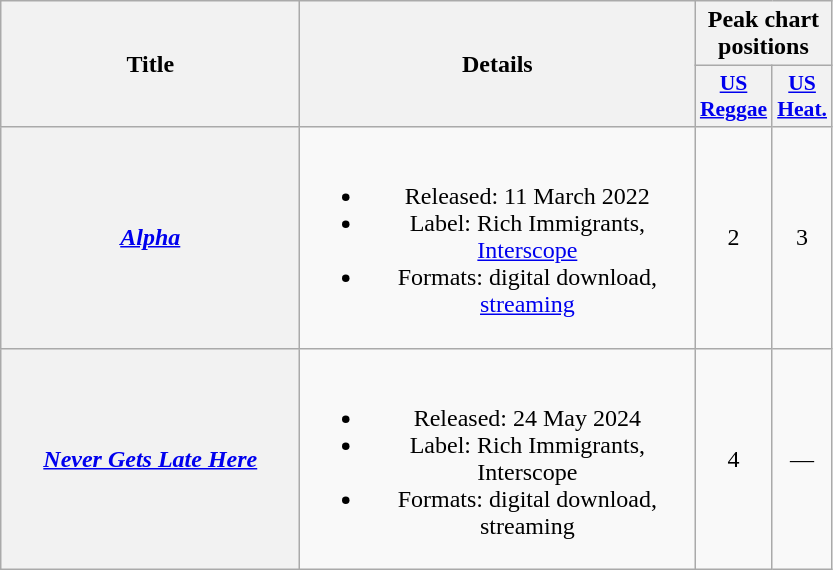<table class="wikitable plainrowheaders" style="text-align:center;">
<tr>
<th scope="col" rowspan="2" style="width:12em;">Title</th>
<th scope="col" rowspan="2" style="width:16em;">Details</th>
<th scope="col" colspan="2">Peak chart positions</th>
</tr>
<tr>
<th scope="col" style="width:2.2em;font-size:90%;"><a href='#'>US Reggae</a><br></th>
<th scope="col" style="width:2.2em;font-size:90%;"><a href='#'>US Heat.</a><br></th>
</tr>
<tr>
<th scope="row"><em><a href='#'>Alpha</a></em></th>
<td><br><ul><li>Released: 11 March 2022</li><li>Label: Rich Immigrants, <a href='#'>Interscope</a></li><li>Formats: digital download, <a href='#'>streaming</a></li></ul></td>
<td>2</td>
<td>3</td>
</tr>
<tr>
<th scope="row"><em><a href='#'>Never Gets Late Here</a></em></th>
<td><br><ul><li>Released: 24 May 2024</li><li>Label: Rich Immigrants, Interscope</li><li>Formats: digital download, streaming</li></ul></td>
<td>4</td>
<td>—</td>
</tr>
</table>
